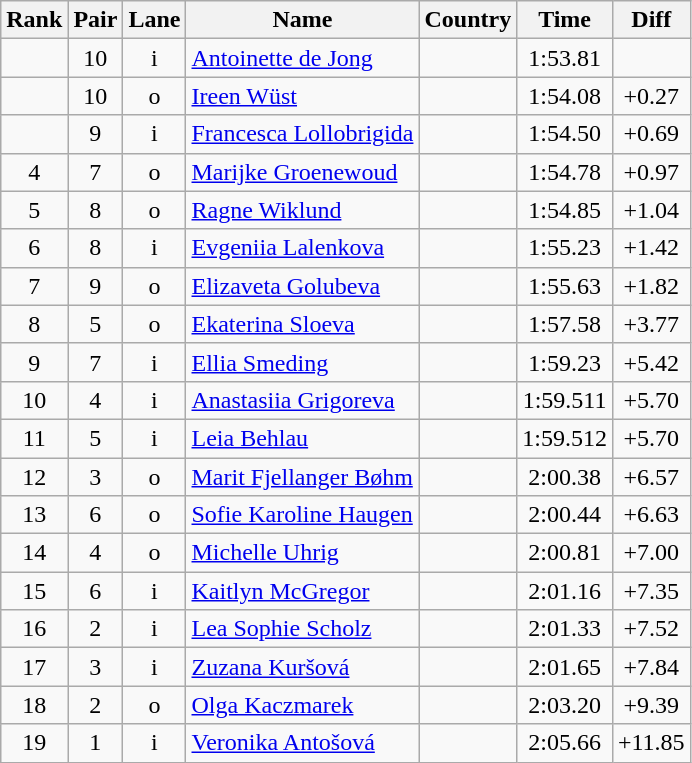<table class="wikitable sortable" style="text-align:center">
<tr>
<th>Rank</th>
<th>Pair</th>
<th>Lane</th>
<th>Name</th>
<th>Country</th>
<th>Time</th>
<th>Diff</th>
</tr>
<tr>
<td></td>
<td>10</td>
<td>i</td>
<td align=left><a href='#'>Antoinette de Jong</a></td>
<td align=left></td>
<td>1:53.81</td>
<td></td>
</tr>
<tr>
<td></td>
<td>10</td>
<td>o</td>
<td align=left><a href='#'>Ireen Wüst</a></td>
<td align=left></td>
<td>1:54.08</td>
<td>+0.27</td>
</tr>
<tr>
<td></td>
<td>9</td>
<td>i</td>
<td align=left><a href='#'>Francesca Lollobrigida</a></td>
<td align=left></td>
<td>1:54.50</td>
<td>+0.69</td>
</tr>
<tr>
<td>4</td>
<td>7</td>
<td>o</td>
<td align=left><a href='#'>Marijke Groenewoud</a></td>
<td align=left></td>
<td>1:54.78</td>
<td>+0.97</td>
</tr>
<tr>
<td>5</td>
<td>8</td>
<td>o</td>
<td align=left><a href='#'>Ragne Wiklund</a></td>
<td align=left></td>
<td>1:54.85</td>
<td>+1.04</td>
</tr>
<tr>
<td>6</td>
<td>8</td>
<td>i</td>
<td align=left><a href='#'>Evgeniia Lalenkova</a></td>
<td align=left></td>
<td>1:55.23</td>
<td>+1.42</td>
</tr>
<tr>
<td>7</td>
<td>9</td>
<td>o</td>
<td align=left><a href='#'>Elizaveta Golubeva</a></td>
<td align=left></td>
<td>1:55.63</td>
<td>+1.82</td>
</tr>
<tr>
<td>8</td>
<td>5</td>
<td>o</td>
<td align=left><a href='#'>Ekaterina Sloeva</a></td>
<td align=left></td>
<td>1:57.58</td>
<td>+3.77</td>
</tr>
<tr>
<td>9</td>
<td>7</td>
<td>i</td>
<td align=left><a href='#'>Ellia Smeding</a></td>
<td align=left></td>
<td>1:59.23</td>
<td>+5.42</td>
</tr>
<tr>
<td>10</td>
<td>4</td>
<td>i</td>
<td align=left><a href='#'>Anastasiia Grigoreva</a></td>
<td align=left></td>
<td>1:59.511</td>
<td>+5.70</td>
</tr>
<tr>
<td>11</td>
<td>5</td>
<td>i</td>
<td align=left><a href='#'>Leia Behlau</a></td>
<td align=left></td>
<td>1:59.512</td>
<td>+5.70</td>
</tr>
<tr>
<td>12</td>
<td>3</td>
<td>o</td>
<td align=left><a href='#'>Marit Fjellanger Bøhm</a></td>
<td align=left></td>
<td>2:00.38</td>
<td>+6.57</td>
</tr>
<tr>
<td>13</td>
<td>6</td>
<td>o</td>
<td align=left><a href='#'>Sofie Karoline Haugen</a></td>
<td align=left></td>
<td>2:00.44</td>
<td>+6.63</td>
</tr>
<tr>
<td>14</td>
<td>4</td>
<td>o</td>
<td align=left><a href='#'>Michelle Uhrig</a></td>
<td align=left></td>
<td>2:00.81</td>
<td>+7.00</td>
</tr>
<tr>
<td>15</td>
<td>6</td>
<td>i</td>
<td align=left><a href='#'>Kaitlyn McGregor</a></td>
<td align=left></td>
<td>2:01.16</td>
<td>+7.35</td>
</tr>
<tr>
<td>16</td>
<td>2</td>
<td>i</td>
<td align=left><a href='#'>Lea Sophie Scholz</a></td>
<td align=left></td>
<td>2:01.33</td>
<td>+7.52</td>
</tr>
<tr>
<td>17</td>
<td>3</td>
<td>i</td>
<td align=left><a href='#'>Zuzana Kuršová</a></td>
<td align=left></td>
<td>2:01.65</td>
<td>+7.84</td>
</tr>
<tr>
<td>18</td>
<td>2</td>
<td>o</td>
<td align=left><a href='#'>Olga Kaczmarek</a></td>
<td align=left></td>
<td>2:03.20</td>
<td>+9.39</td>
</tr>
<tr>
<td>19</td>
<td>1</td>
<td>i</td>
<td align=left><a href='#'>Veronika Antošová</a></td>
<td align=left></td>
<td>2:05.66</td>
<td>+11.85</td>
</tr>
</table>
